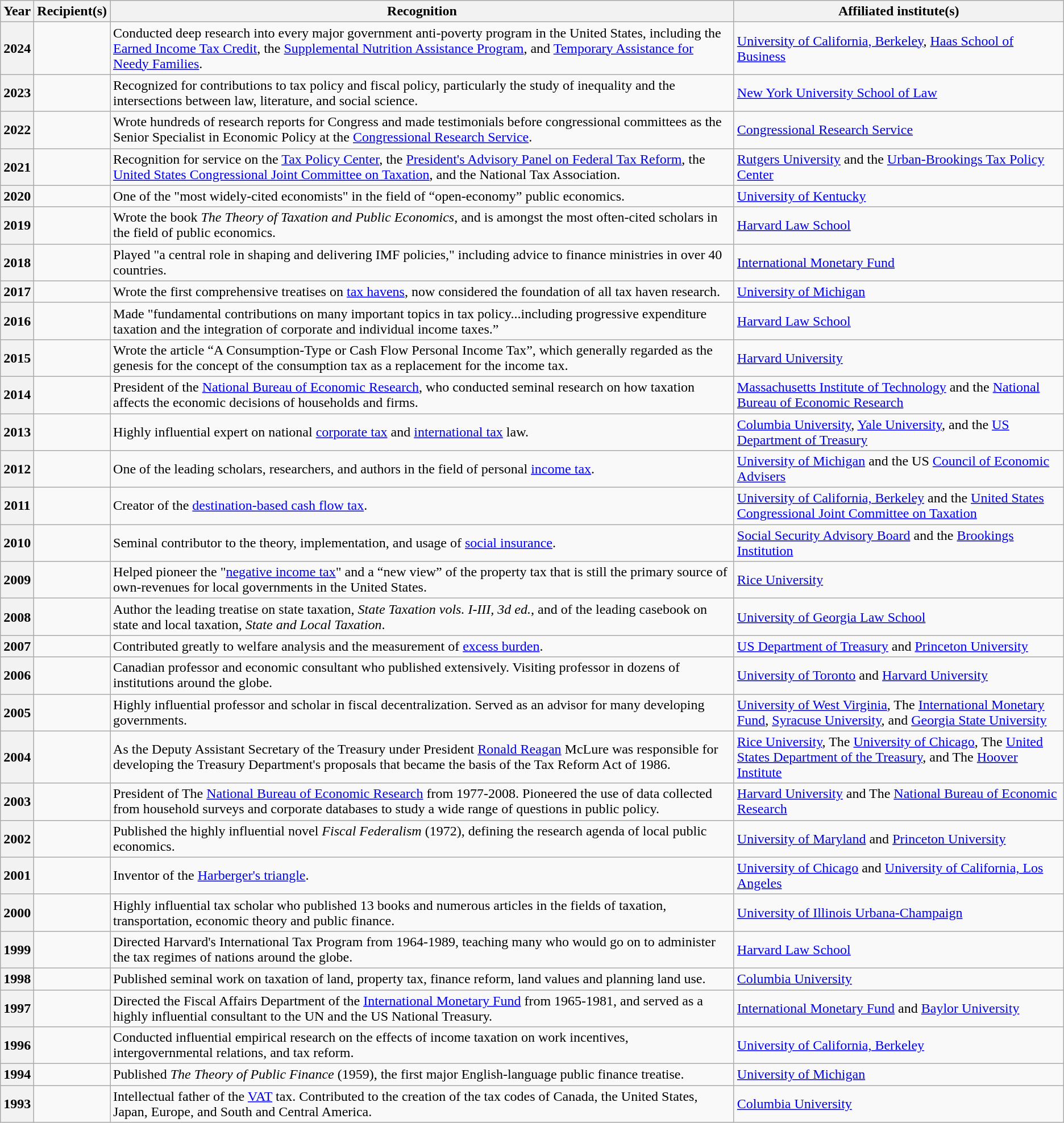<table class="wikitable sortable">
<tr>
<th scope="col">Year</th>
<th scope="col">Recipient(s)</th>
<th scope="col" class="unsortable">Recognition</th>
<th scope="col">Affiliated institute(s)</th>
</tr>
<tr>
<th scope="row">2024</th>
<td></td>
<td>Conducted deep research into every major government anti-poverty program in the United States, including the <a href='#'>Earned Income Tax Credit</a>, the <a href='#'>Supplemental Nutrition Assistance Program</a>, and <a href='#'>Temporary Assistance for Needy Families</a>.</td>
<td><a href='#'>University of California, Berkeley</a>, <a href='#'>Haas School of Business</a></td>
</tr>
<tr>
<th scope="row">2023</th>
<td></td>
<td>Recognized for contributions to tax policy and fiscal policy, particularly the study of inequality and the intersections between law, literature, and social science.</td>
<td><a href='#'>New York University School of Law</a></td>
</tr>
<tr>
<th scope="row">2022</th>
<td></td>
<td>Wrote hundreds of research reports for Congress and made testimonials before congressional committees as the Senior Specialist in Economic Policy at the <a href='#'>Congressional Research Service</a>.</td>
<td><a href='#'>Congressional Research Service</a></td>
</tr>
<tr>
<th scope="row">2021</th>
<td></td>
<td>Recognition for service on the <a href='#'>Tax Policy Center</a>, the <a href='#'>President's Advisory Panel on Federal Tax Reform</a>, the <a href='#'>United States Congressional Joint Committee on Taxation</a>, and the National Tax Association.</td>
<td><a href='#'>Rutgers University</a> and the <a href='#'>Urban-Brookings Tax Policy Center</a></td>
</tr>
<tr>
<th scope="row">2020</th>
<td></td>
<td>One of the "most widely-cited economists" in the field of “open-economy” public economics.</td>
<td><a href='#'>University of Kentucky</a></td>
</tr>
<tr>
<th scope="row">2019</th>
<td></td>
<td>Wrote the book <em>The Theory of Taxation and Public Economics</em>, and is amongst the most often-cited scholars in the field of public economics.</td>
<td><a href='#'>Harvard Law School</a></td>
</tr>
<tr>
<th scope="row">2018</th>
<td></td>
<td>Played "a central role in shaping and delivering IMF policies," including advice to finance ministries in over 40 countries.</td>
<td><a href='#'>International Monetary Fund</a></td>
</tr>
<tr>
<th scope="row">2017</th>
<td></td>
<td>Wrote the first comprehensive treatises on <a href='#'>tax havens</a>, now considered the foundation of all tax haven research.</td>
<td><a href='#'>University of Michigan</a></td>
</tr>
<tr>
<th scope="row">2016</th>
<td></td>
<td>Made "fundamental contributions on many important topics in tax policy...including progressive expenditure taxation and the integration of corporate and individual income taxes.”</td>
<td><a href='#'>Harvard Law School</a></td>
</tr>
<tr>
<th scope="row">2015</th>
<td></td>
<td>Wrote the article “A Consumption-Type or Cash Flow Personal Income Tax”, which generally regarded as the genesis for the concept of the consumption tax as a replacement for the income tax.</td>
<td><a href='#'>Harvard University</a></td>
</tr>
<tr>
<th scope="row">2014</th>
<td></td>
<td>President of the <a href='#'>National Bureau of Economic Research</a>, who conducted seminal research on how taxation affects the economic decisions of households and firms.</td>
<td><a href='#'>Massachusetts Institute of Technology</a> and the <a href='#'>National Bureau of Economic Research</a></td>
</tr>
<tr>
<th scope="row">2013</th>
<td></td>
<td>Highly influential expert on national <a href='#'>corporate tax</a> and <a href='#'>international tax</a> law.</td>
<td><a href='#'>Columbia University</a>, <a href='#'>Yale University</a>, and the <a href='#'>US Department of Treasury</a></td>
</tr>
<tr>
<th scope="row">2012</th>
<td></td>
<td>One of the leading scholars, researchers, and authors in the field of personal <a href='#'>income tax</a>.</td>
<td><a href='#'>University of Michigan</a> and the US <a href='#'>Council of Economic Advisers</a></td>
</tr>
<tr>
<th scope="row">2011</th>
<td></td>
<td>Creator of the <a href='#'>destination-based cash flow tax</a>.</td>
<td><a href='#'>University of California, Berkeley</a> and the <a href='#'>United States Congressional Joint Committee on Taxation</a></td>
</tr>
<tr>
<th scope="row">2010</th>
<td></td>
<td>Seminal contributor to the theory, implementation, and usage of <a href='#'>social insurance</a>.</td>
<td><a href='#'>Social Security Advisory Board</a> and the <a href='#'>Brookings Institution</a></td>
</tr>
<tr>
<th scope="row">2009</th>
<td></td>
<td>Helped pioneer the "<a href='#'>negative income tax</a>" and a “new view” of the property tax that is still the primary source of own-revenues for local governments in the United States.</td>
<td><a href='#'>Rice University</a></td>
</tr>
<tr>
<th scope="row">2008</th>
<td></td>
<td>Author the leading treatise on state taxation, <em>State Taxation vols. I-III, 3d ed.</em>, and of the leading casebook on state and local taxation, <em>State and Local Taxation</em>.</td>
<td><a href='#'>University of Georgia Law School</a></td>
</tr>
<tr>
<th scope="row">2007</th>
<td></td>
<td>Contributed greatly to welfare analysis and the measurement of <a href='#'>excess burden</a>.</td>
<td><a href='#'>US Department of Treasury</a> and <a href='#'>Princeton University</a></td>
</tr>
<tr>
<th scope="row">2006</th>
<td></td>
<td>Canadian professor and economic consultant who published extensively. Visiting professor in dozens of institutions around the globe.</td>
<td><a href='#'>University of Toronto</a> and <a href='#'>Harvard University</a></td>
</tr>
<tr>
<th scope="row">2005</th>
<td></td>
<td>Highly influential professor and scholar in fiscal decentralization. Served as an advisor for many developing governments.</td>
<td><a href='#'>University of West Virginia</a>, The <a href='#'>International Monetary Fund</a>, <a href='#'>Syracuse University</a>, and <a href='#'>Georgia State University</a></td>
</tr>
<tr>
<th scope="row">2004</th>
<td></td>
<td>As the Deputy Assistant Secretary of the Treasury under President <a href='#'>Ronald Reagan</a> McLure was responsible for developing the Treasury Department's proposals that became the basis of the Tax Reform Act of 1986.</td>
<td><a href='#'>Rice University</a>, The <a href='#'>University of Chicago</a>, The <a href='#'>United States Department of the Treasury</a>, and The <a href='#'>Hoover Institute</a></td>
</tr>
<tr>
<th scope="row">2003</th>
<td></td>
<td>President of The <a href='#'>National Bureau of Economic Research</a> from 1977-2008. Pioneered the use of data collected from household surveys and corporate databases to study a wide range of questions in public policy.</td>
<td><a href='#'>Harvard University</a> and The <a href='#'>National Bureau of Economic Research</a></td>
</tr>
<tr>
<th scope="row">2002</th>
<td></td>
<td>Published the highly influential novel <em>Fiscal Federalism</em> (1972), defining the research agenda of local public economics.</td>
<td><a href='#'>University of Maryland</a> and <a href='#'>Princeton University</a></td>
</tr>
<tr>
<th scope="row">2001</th>
<td></td>
<td>Inventor of the <a href='#'>Harberger's triangle</a>.</td>
<td><a href='#'>University of Chicago</a> and <a href='#'>University of California, Los Angeles</a></td>
</tr>
<tr>
<th scope="row">2000</th>
<td></td>
<td>Highly influential tax scholar who published 13 books and numerous articles in the fields of taxation, transportation, economic theory and public finance.</td>
<td><a href='#'>University of Illinois Urbana-Champaign</a></td>
</tr>
<tr>
<th scope="row">1999</th>
<td></td>
<td>Directed Harvard's International Tax Program from 1964-1989, teaching many who would go on to administer the tax regimes of nations around the globe.</td>
<td><a href='#'>Harvard Law School</a></td>
</tr>
<tr>
<th scope="row">1998</th>
<td></td>
<td>Published seminal work on taxation of land, property tax, finance reform, land values and planning land use.</td>
<td><a href='#'>Columbia University</a></td>
</tr>
<tr>
<th scope="row">1997</th>
<td></td>
<td>Directed the Fiscal Affairs Department of the <a href='#'>International Monetary Fund</a> from 1965-1981, and served as a highly influential consultant to the UN and the US National Treasury.</td>
<td><a href='#'>International Monetary Fund</a> and <a href='#'>Baylor University</a></td>
</tr>
<tr>
<th scope="row">1996</th>
<td></td>
<td>Conducted influential empirical research on the effects of income taxation on work incentives, intergovernmental relations, and tax reform.</td>
<td><a href='#'>University of California, Berkeley</a></td>
</tr>
<tr>
<th scope="row">1994</th>
<td></td>
<td>Published <em>The Theory of Public Finance</em> (1959), the first major English-language public finance treatise.</td>
<td><a href='#'>University of Michigan</a></td>
</tr>
<tr>
<th scope="row">1993</th>
<td></td>
<td>Intellectual father of the <a href='#'>VAT</a> tax. Contributed to the creation of the tax codes of Canada, the United States, Japan, Europe, and South and Central America.</td>
<td><a href='#'>Columbia University</a></td>
</tr>
</table>
